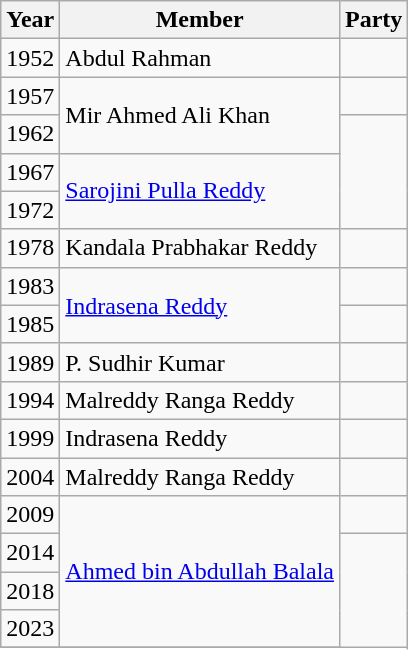<table class="wikitable sortable">
<tr>
<th>Year</th>
<th>Member</th>
<th colspan=2>Party</th>
</tr>
<tr>
<td>1952</td>
<td>Abdul Rahman</td>
<td></td>
</tr>
<tr>
<td>1957</td>
<td rowspan=2>Mir Ahmed Ali Khan</td>
<td></td>
</tr>
<tr>
<td>1962</td>
</tr>
<tr>
<td>1967</td>
<td rowspan=2><a href='#'>Sarojini Pulla Reddy</a></td>
</tr>
<tr>
<td>1972</td>
</tr>
<tr>
<td>1978</td>
<td>Kandala Prabhakar Reddy</td>
<td></td>
</tr>
<tr>
<td>1983</td>
<td rowspan=2><a href='#'>Indrasena Reddy</a></td>
<td></td>
</tr>
<tr>
<td>1985</td>
</tr>
<tr>
<td>1989</td>
<td>P. Sudhir Kumar</td>
<td></td>
</tr>
<tr>
<td>1994</td>
<td>Malreddy Ranga Reddy</td>
<td></td>
</tr>
<tr>
<td>1999</td>
<td>Indrasena Reddy</td>
<td></td>
</tr>
<tr>
<td>2004</td>
<td>Malreddy Ranga Reddy</td>
<td></td>
</tr>
<tr>
<td>2009</td>
<td rowspan=4><a href='#'>Ahmed bin Abdullah Balala</a></td>
<td></td>
</tr>
<tr>
<td>2014</td>
</tr>
<tr>
<td>2018</td>
</tr>
<tr>
<td>2023</td>
</tr>
<tr>
</tr>
</table>
